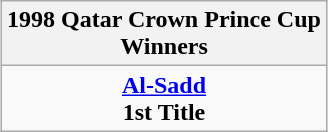<table class="wikitable" style="text-align: center; margin: 0 auto;">
<tr>
<th>1998 Qatar Crown Prince Cup <br> Winners</th>
</tr>
<tr>
<td><strong><a href='#'>Al-Sadd</a></strong><br><strong>1st Title</strong></td>
</tr>
</table>
